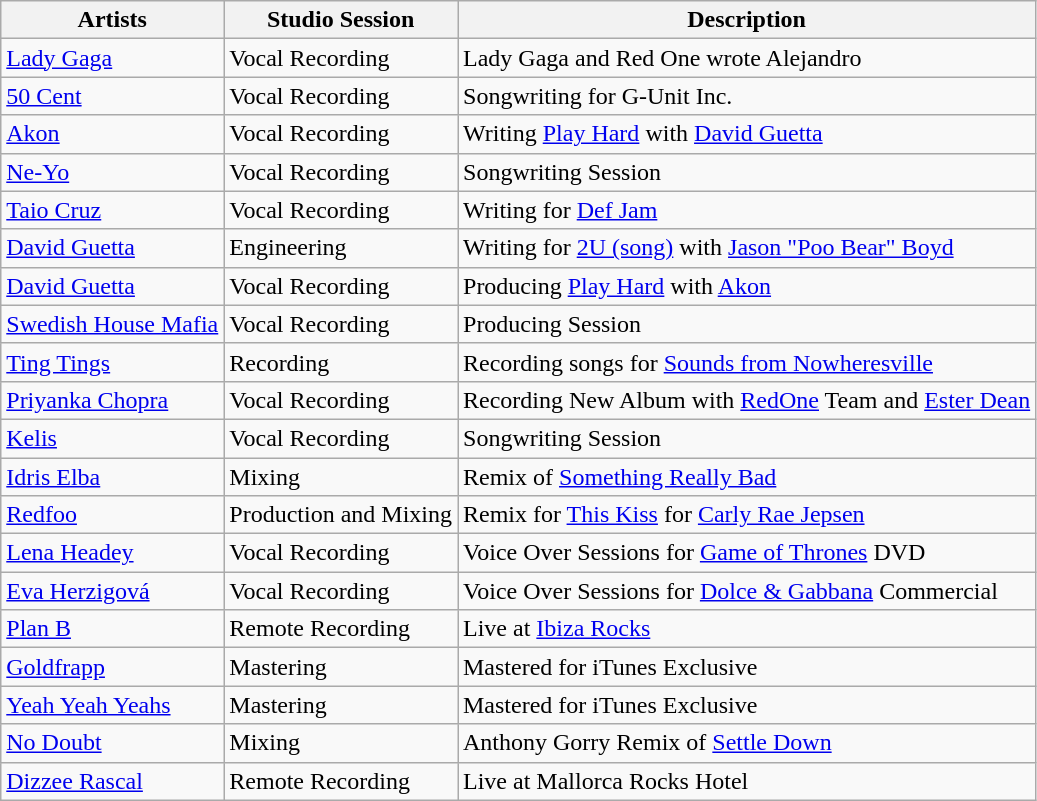<table class="wikitable">
<tr>
<th>Artists</th>
<th>Studio Session</th>
<th>Description</th>
</tr>
<tr>
<td><a href='#'>Lady Gaga</a></td>
<td>Vocal Recording</td>
<td>Lady Gaga and Red One wrote Alejandro</td>
</tr>
<tr>
<td><a href='#'>50 Cent</a></td>
<td>Vocal Recording</td>
<td>Songwriting for G-Unit Inc.</td>
</tr>
<tr>
<td><a href='#'>Akon</a></td>
<td>Vocal Recording</td>
<td>Writing <a href='#'>Play Hard</a> with <a href='#'>David Guetta</a></td>
</tr>
<tr>
<td><a href='#'>Ne-Yo</a></td>
<td>Vocal Recording</td>
<td>Songwriting Session</td>
</tr>
<tr>
<td><a href='#'>Taio Cruz</a></td>
<td>Vocal Recording</td>
<td>Writing for <a href='#'>Def Jam</a></td>
</tr>
<tr>
<td><a href='#'>David Guetta</a></td>
<td>Engineering</td>
<td>Writing for <a href='#'>2U (song)</a> with <a href='#'>Jason "Poo Bear" Boyd</a></td>
</tr>
<tr>
<td><a href='#'>David Guetta</a></td>
<td>Vocal Recording</td>
<td>Producing <a href='#'>Play Hard</a> with <a href='#'>Akon</a></td>
</tr>
<tr>
<td><a href='#'>Swedish House Mafia</a></td>
<td>Vocal Recording</td>
<td>Producing Session</td>
</tr>
<tr>
<td><a href='#'>Ting Tings</a></td>
<td>Recording</td>
<td>Recording songs for <a href='#'>Sounds from Nowheresville</a></td>
</tr>
<tr>
<td><a href='#'>Priyanka Chopra</a></td>
<td>Vocal Recording</td>
<td>Recording New Album with <a href='#'>RedOne</a> Team and <a href='#'>Ester Dean</a></td>
</tr>
<tr>
<td><a href='#'>Kelis</a></td>
<td>Vocal Recording</td>
<td>Songwriting Session</td>
</tr>
<tr>
<td><a href='#'>Idris Elba</a></td>
<td>Mixing</td>
<td>Remix of <a href='#'>Something Really Bad</a></td>
</tr>
<tr>
<td><a href='#'>Redfoo</a></td>
<td>Production and Mixing</td>
<td>Remix for <a href='#'>This Kiss</a> for <a href='#'>Carly Rae Jepsen</a></td>
</tr>
<tr>
<td><a href='#'>Lena Headey</a></td>
<td>Vocal Recording</td>
<td>Voice Over Sessions for <a href='#'>Game of Thrones</a> DVD</td>
</tr>
<tr>
<td><a href='#'>Eva Herzigová</a></td>
<td>Vocal Recording</td>
<td>Voice Over Sessions for <a href='#'>Dolce & Gabbana</a> Commercial</td>
</tr>
<tr>
<td><a href='#'>Plan B</a></td>
<td>Remote Recording</td>
<td>Live at <a href='#'>Ibiza Rocks</a></td>
</tr>
<tr>
<td><a href='#'>Goldfrapp</a></td>
<td>Mastering</td>
<td>Mastered for iTunes Exclusive</td>
</tr>
<tr>
<td><a href='#'>Yeah Yeah Yeahs</a></td>
<td>Mastering</td>
<td>Mastered for iTunes Exclusive</td>
</tr>
<tr>
<td><a href='#'>No Doubt</a></td>
<td>Mixing</td>
<td>Anthony Gorry Remix of <a href='#'>Settle Down</a></td>
</tr>
<tr>
<td><a href='#'>Dizzee Rascal</a></td>
<td>Remote Recording</td>
<td>Live at Mallorca Rocks Hotel</td>
</tr>
</table>
